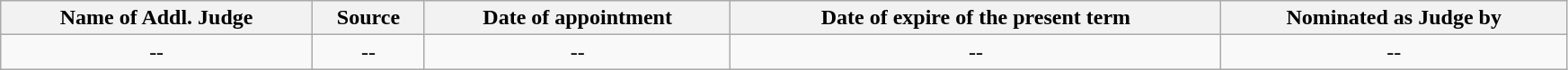<table class="wikitable static-row-numbers static-row-header" style="text-align:center" width="92%">
<tr>
<th>Name of Addl. Judge</th>
<th>Source</th>
<th>Date of appointment</th>
<th>Date of expire of the present term</th>
<th>Nominated as Judge by</th>
</tr>
<tr>
<td>--</td>
<td>--</td>
<td>--</td>
<td>--</td>
<td>--</td>
</tr>
</table>
